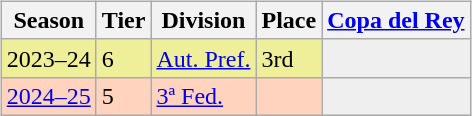<table>
<tr>
<td valign="top" width=0%><br><table class="wikitable">
<tr style="background:#f0f6fa;">
<th>Season</th>
<th>Tier</th>
<th>Division</th>
<th>Place</th>
<th><a href='#'>Copa del Rey</a></th>
</tr>
<tr>
<td style="background:#EFEF99;">2023–24</td>
<td style="background:#EFEF99;">6</td>
<td style="background:#EFEF99;"><a href='#'>Aut. Pref.</a></td>
<td style="background:#EFEF99;">3rd</td>
<th style="background:#efefef;"></th>
</tr>
<tr>
<td style="background:#FFD3BD;"><a href='#'>2024–25</a></td>
<td style="background:#FFD3BD;">5</td>
<td style="background:#FFD3BD;"><a href='#'>3ª Fed.</a></td>
<td style="background:#FFD3BD;"></td>
<th style="background:#efefef;"></th>
</tr>
</table>
</td>
</tr>
</table>
